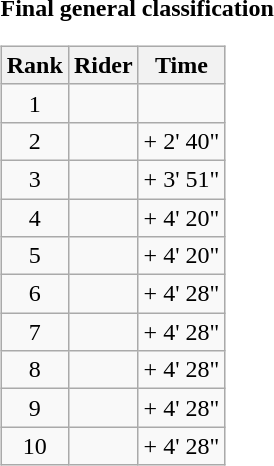<table>
<tr>
<td><strong>Final general classification</strong><br><table class="wikitable">
<tr>
<th scope="col">Rank</th>
<th scope="col">Rider</th>
<th scope="col">Time</th>
</tr>
<tr>
<td style="text-align:center;">1</td>
<td></td>
<td style="text-align:right;"></td>
</tr>
<tr>
<td style="text-align:center;">2</td>
<td></td>
<td style="text-align:right;">+ 2' 40"</td>
</tr>
<tr>
<td style="text-align:center;">3</td>
<td></td>
<td style="text-align:right;">+ 3' 51"</td>
</tr>
<tr>
<td style="text-align:center;">4</td>
<td></td>
<td style="text-align:right;">+ 4' 20"</td>
</tr>
<tr>
<td style="text-align:center;">5</td>
<td></td>
<td style="text-align:right;">+ 4' 20"</td>
</tr>
<tr>
<td style="text-align:center;">6</td>
<td></td>
<td style="text-align:right;">+ 4' 28"</td>
</tr>
<tr>
<td style="text-align:center;">7</td>
<td></td>
<td style="text-align:right;">+ 4' 28"</td>
</tr>
<tr>
<td style="text-align:center;">8</td>
<td></td>
<td style="text-align:right;">+ 4' 28"</td>
</tr>
<tr>
<td style="text-align:center;">9</td>
<td></td>
<td style="text-align:right;">+ 4' 28"</td>
</tr>
<tr>
<td style="text-align:center;">10</td>
<td></td>
<td style="text-align:right;">+ 4' 28"</td>
</tr>
</table>
</td>
</tr>
</table>
